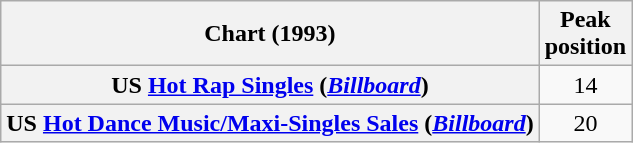<table class="wikitable sortable plainrowheaders" style="text-align:center">
<tr>
<th>Chart (1993)</th>
<th>Peak<br>position</th>
</tr>
<tr>
<th scope="row">US <a href='#'>Hot Rap Singles</a> (<em><a href='#'>Billboard</a></em>)</th>
<td>14</td>
</tr>
<tr>
<th scope="row">US <a href='#'>Hot Dance Music/Maxi-Singles Sales</a> (<em><a href='#'>Billboard</a></em>)</th>
<td>20</td>
</tr>
</table>
